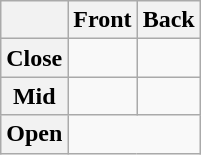<table class="wikitable">
<tr>
<th></th>
<th>Front</th>
<th>Back</th>
</tr>
<tr>
<th>Close</th>
<td></td>
<td></td>
</tr>
<tr>
<th>Mid</th>
<td></td>
<td></td>
</tr>
<tr>
<th>Open</th>
<td colspan=2>  </td>
</tr>
</table>
